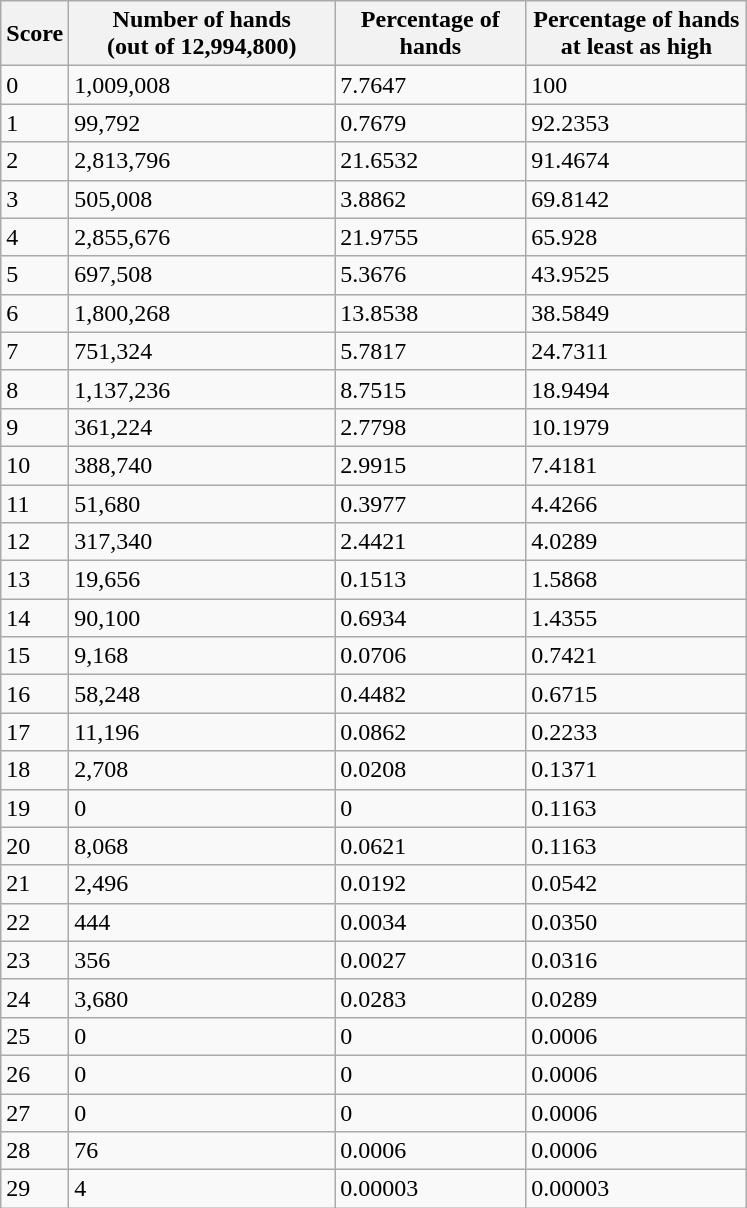<table class="wikitable" style="border:1px; background-color:#fffff" align=center cellpadding="7">
<tr align="center" bgcolor="#ffffff">
<th width="35">Score</th>
<th width="170">Number of hands<br>(out of 12,994,800)</th>
<th width="120">Percentage of hands</th>
<th width="140">Percentage of hands at least as high</th>
</tr>
<tr>
<td>0</td>
<td>1,009,008</td>
<td>7.7647</td>
<td>100</td>
</tr>
<tr>
<td>1</td>
<td>99,792</td>
<td>0.7679</td>
<td>92.2353</td>
</tr>
<tr>
<td>2</td>
<td>2,813,796</td>
<td>21.6532</td>
<td>91.4674</td>
</tr>
<tr>
<td>3</td>
<td>505,008</td>
<td>3.8862</td>
<td>69.8142</td>
</tr>
<tr>
<td>4</td>
<td>2,855,676</td>
<td>21.9755</td>
<td>65.928</td>
</tr>
<tr>
<td>5</td>
<td>697,508</td>
<td>5.3676</td>
<td>43.9525</td>
</tr>
<tr>
<td>6</td>
<td>1,800,268</td>
<td>13.8538</td>
<td>38.5849</td>
</tr>
<tr>
<td>7</td>
<td>751,324</td>
<td>5.7817</td>
<td>24.7311</td>
</tr>
<tr>
<td>8</td>
<td>1,137,236</td>
<td>8.7515</td>
<td>18.9494</td>
</tr>
<tr>
<td>9</td>
<td>361,224</td>
<td>2.7798</td>
<td>10.1979</td>
</tr>
<tr>
<td>10</td>
<td>388,740</td>
<td>2.9915</td>
<td>7.4181</td>
</tr>
<tr>
<td>11</td>
<td>51,680</td>
<td>0.3977</td>
<td>4.4266</td>
</tr>
<tr>
<td>12</td>
<td>317,340</td>
<td>2.4421</td>
<td>4.0289</td>
</tr>
<tr>
<td>13</td>
<td>19,656</td>
<td>0.1513</td>
<td>1.5868</td>
</tr>
<tr>
<td>14</td>
<td>90,100</td>
<td>0.6934</td>
<td>1.4355</td>
</tr>
<tr>
<td>15</td>
<td>9,168</td>
<td>0.0706</td>
<td>0.7421</td>
</tr>
<tr>
<td>16</td>
<td>58,248</td>
<td>0.4482</td>
<td>0.6715</td>
</tr>
<tr>
<td>17</td>
<td>11,196</td>
<td>0.0862</td>
<td>0.2233</td>
</tr>
<tr>
<td>18</td>
<td>2,708</td>
<td>0.0208</td>
<td>0.1371</td>
</tr>
<tr>
<td>19</td>
<td>0</td>
<td>0</td>
<td>0.1163</td>
</tr>
<tr>
<td>20</td>
<td>8,068</td>
<td>0.0621</td>
<td>0.1163</td>
</tr>
<tr>
<td>21</td>
<td>2,496</td>
<td>0.0192</td>
<td>0.0542</td>
</tr>
<tr>
<td>22</td>
<td>444</td>
<td>0.0034</td>
<td>0.0350</td>
</tr>
<tr>
<td>23</td>
<td>356</td>
<td>0.0027</td>
<td>0.0316</td>
</tr>
<tr>
<td>24</td>
<td>3,680</td>
<td>0.0283</td>
<td>0.0289</td>
</tr>
<tr>
<td>25</td>
<td>0</td>
<td>0</td>
<td>0.0006</td>
</tr>
<tr>
<td>26</td>
<td>0</td>
<td>0</td>
<td>0.0006</td>
</tr>
<tr>
<td>27</td>
<td>0</td>
<td>0</td>
<td>0.0006</td>
</tr>
<tr>
<td>28</td>
<td>76</td>
<td>0.0006</td>
<td>0.0006</td>
</tr>
<tr>
<td>29</td>
<td>4</td>
<td>0.00003</td>
<td>0.00003</td>
</tr>
</table>
